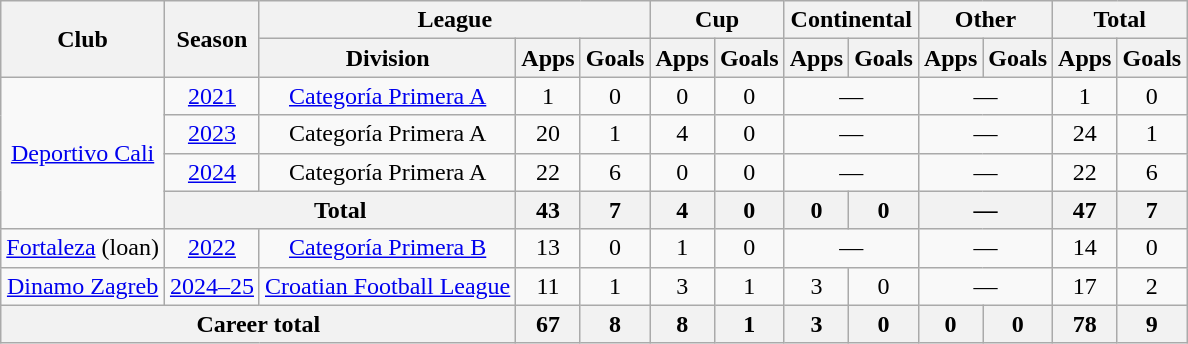<table class="wikitable" style="text-align:center">
<tr>
<th rowspan="2">Club</th>
<th rowspan="2">Season</th>
<th colspan="3">League</th>
<th colspan="2">Cup</th>
<th colspan="2">Continental</th>
<th colspan="2">Other</th>
<th colspan="2">Total</th>
</tr>
<tr>
<th>Division</th>
<th>Apps</th>
<th>Goals</th>
<th>Apps</th>
<th>Goals</th>
<th>Apps</th>
<th>Goals</th>
<th>Apps</th>
<th>Goals</th>
<th>Apps</th>
<th>Goals</th>
</tr>
<tr>
<td rowspan="4"><a href='#'>Deportivo Cali</a></td>
<td><a href='#'>2021</a></td>
<td><a href='#'>Categoría Primera A</a></td>
<td>1</td>
<td>0</td>
<td>0</td>
<td>0</td>
<td colspan="2">—</td>
<td colspan="2">—</td>
<td>1</td>
<td>0</td>
</tr>
<tr>
<td><a href='#'>2023</a></td>
<td>Categoría Primera A</td>
<td>20</td>
<td>1</td>
<td>4</td>
<td>0</td>
<td colspan="2">—</td>
<td colspan="2">—</td>
<td>24</td>
<td>1</td>
</tr>
<tr>
<td><a href='#'>2024</a></td>
<td>Categoría Primera A</td>
<td>22</td>
<td>6</td>
<td>0</td>
<td>0</td>
<td colspan="2">—</td>
<td colspan="2">—</td>
<td>22</td>
<td>6</td>
</tr>
<tr>
<th colspan="2">Total</th>
<th>43</th>
<th>7</th>
<th>4</th>
<th>0</th>
<th>0</th>
<th>0</th>
<th colspan="2">—</th>
<th>47</th>
<th>7</th>
</tr>
<tr>
<td><a href='#'>Fortaleza</a> (loan)</td>
<td><a href='#'>2022</a></td>
<td><a href='#'>Categoría Primera B</a></td>
<td>13</td>
<td>0</td>
<td>1</td>
<td>0</td>
<td colspan="2">—</td>
<td colspan="2">—</td>
<td>14</td>
<td>0</td>
</tr>
<tr>
<td><a href='#'>Dinamo Zagreb</a></td>
<td><a href='#'>2024–25</a></td>
<td><a href='#'>Croatian Football League</a></td>
<td>11</td>
<td>1</td>
<td>3</td>
<td>1</td>
<td>3</td>
<td>0</td>
<td colspan="2">—</td>
<td>17</td>
<td>2</td>
</tr>
<tr>
<th colspan="3">Career total</th>
<th>67</th>
<th>8</th>
<th>8</th>
<th>1</th>
<th>3</th>
<th>0</th>
<th>0</th>
<th>0</th>
<th>78</th>
<th>9</th>
</tr>
</table>
